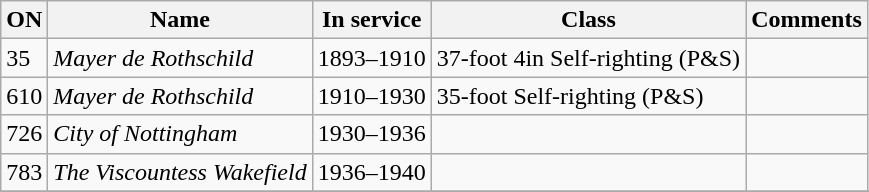<table class="wikitable">
<tr>
<th>ON</th>
<th>Name</th>
<th>In service</th>
<th>Class</th>
<th>Comments</th>
</tr>
<tr>
<td>35</td>
<td><em>Mayer de Rothschild</em></td>
<td>1893–1910</td>
<td>37-foot 4in Self-righting (P&S)</td>
<td></td>
</tr>
<tr>
<td>610</td>
<td><em>Mayer de Rothschild</em></td>
<td>1910–1930</td>
<td>35-foot Self-righting (P&S)</td>
<td></td>
</tr>
<tr>
<td>726</td>
<td><em>City of Nottingham</em></td>
<td>1930–1936</td>
<td></td>
<td></td>
</tr>
<tr>
<td>783</td>
<td><em>The Viscountess Wakefield</em></td>
<td>1936–1940</td>
<td></td>
<td></td>
</tr>
<tr>
</tr>
</table>
